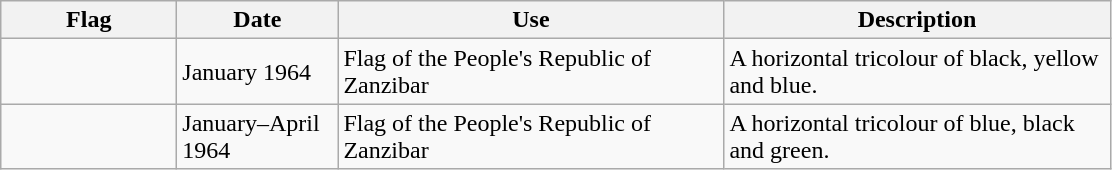<table class="wikitable">
<tr>
<th style="width:110px;">Flag</th>
<th style="width:100px;">Date</th>
<th style="width:250px;">Use</th>
<th style="width:250px;">Description</th>
</tr>
<tr>
<td></td>
<td>January 1964</td>
<td>Flag of the People's Republic of Zanzibar</td>
<td>A horizontal tricolour of black, yellow and blue.</td>
</tr>
<tr>
<td></td>
<td>January–April 1964</td>
<td>Flag of the People's Republic of Zanzibar</td>
<td>A horizontal tricolour of blue, black and green.</td>
</tr>
</table>
